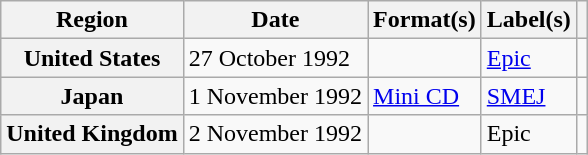<table class="wikitable plainrowheaders">
<tr>
<th scope="col">Region</th>
<th scope="col">Date</th>
<th scope="col">Format(s)</th>
<th scope="col">Label(s)</th>
<th scope="col"></th>
</tr>
<tr>
<th scope="row">United States</th>
<td>27 October 1992</td>
<td></td>
<td><a href='#'>Epic</a></td>
<td></td>
</tr>
<tr>
<th scope="row">Japan</th>
<td>1 November 1992</td>
<td><a href='#'>Mini CD</a></td>
<td><a href='#'>SMEJ</a></td>
<td></td>
</tr>
<tr>
<th scope="row">United Kingdom</th>
<td>2 November 1992</td>
<td></td>
<td>Epic</td>
<td></td>
</tr>
</table>
